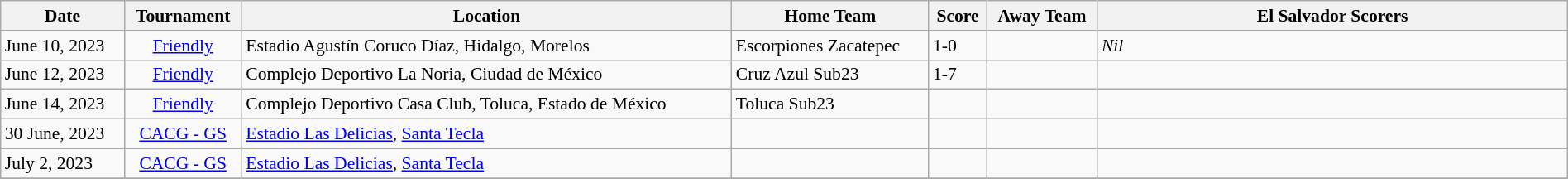<table class="wikitable"  style="width:100%; font-size:90%;">
<tr>
<th>Date</th>
<th>Tournament</th>
<th>Location</th>
<th>Home Team</th>
<th>Score</th>
<th>Away Team</th>
<th width=30%>El Salvador Scorers</th>
</tr>
<tr>
<td>June 10, 2023</td>
<td style="text-align:center;"><a href='#'>Friendly</a></td>
<td>Estadio Agustín Coruco Díaz, Hidalgo, Morelos</td>
<td> Escorpiones Zacatepec</td>
<td>1-0</td>
<td></td>
<td><em>Nil</em></td>
</tr>
<tr>
<td>June 12, 2023</td>
<td style="text-align:center;"><a href='#'>Friendly</a></td>
<td>Complejo Deportivo La Noria, Ciudad de México</td>
<td> Cruz Azul Sub23</td>
<td>1-7</td>
<td></td>
<td></td>
</tr>
<tr>
<td>June 14, 2023</td>
<td style="text-align:center;"><a href='#'>Friendly</a></td>
<td>Complejo Deportivo Casa Club, Toluca, Estado de México</td>
<td> Toluca Sub23</td>
<td></td>
<td></td>
<td></td>
</tr>
<tr>
<td>30 June, 2023</td>
<td style="text-align:center;"><a href='#'>CACG - GS</a></td>
<td><a href='#'>Estadio Las Delicias</a>, <a href='#'>Santa Tecla</a></td>
<td></td>
<td></td>
<td></td>
<td></td>
</tr>
<tr>
<td>July 2, 2023</td>
<td style="text-align:center;"><a href='#'>CACG - GS</a></td>
<td><a href='#'>Estadio Las Delicias</a>, <a href='#'>Santa Tecla</a></td>
<td></td>
<td></td>
<td></td>
<td></td>
</tr>
<tr>
</tr>
</table>
